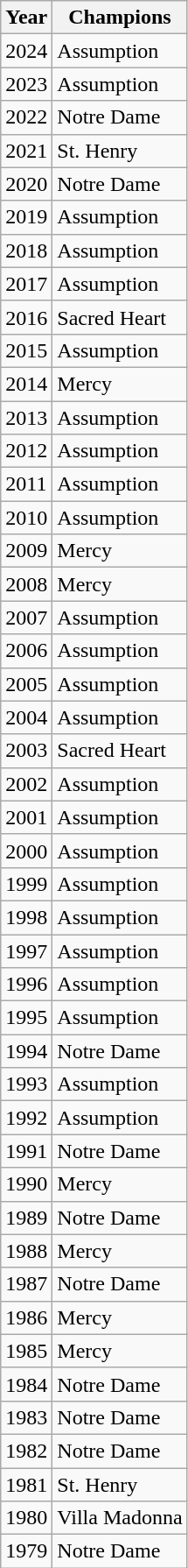<table class="wikitable">
<tr>
<th>Year</th>
<th>Champions</th>
</tr>
<tr>
<td>2024</td>
<td>Assumption</td>
</tr>
<tr>
<td>2023</td>
<td>Assumption</td>
</tr>
<tr>
<td>2022</td>
<td>Notre Dame</td>
</tr>
<tr>
<td>2021</td>
<td>St. Henry</td>
</tr>
<tr>
<td>2020</td>
<td>Notre Dame</td>
</tr>
<tr>
<td>2019</td>
<td>Assumption</td>
</tr>
<tr>
<td>2018</td>
<td>Assumption</td>
</tr>
<tr>
<td>2017</td>
<td>Assumption</td>
</tr>
<tr>
<td>2016</td>
<td>Sacred Heart</td>
</tr>
<tr>
<td>2015</td>
<td>Assumption</td>
</tr>
<tr>
<td>2014</td>
<td>Mercy</td>
</tr>
<tr>
<td>2013</td>
<td>Assumption</td>
</tr>
<tr>
<td>2012</td>
<td>Assumption</td>
</tr>
<tr>
<td>2011</td>
<td>Assumption</td>
</tr>
<tr>
<td>2010</td>
<td>Assumption</td>
</tr>
<tr>
<td>2009</td>
<td>Mercy</td>
</tr>
<tr>
<td>2008</td>
<td>Mercy</td>
</tr>
<tr>
<td>2007</td>
<td>Assumption</td>
</tr>
<tr>
<td>2006</td>
<td>Assumption</td>
</tr>
<tr>
<td>2005</td>
<td>Assumption</td>
</tr>
<tr>
<td>2004</td>
<td>Assumption</td>
</tr>
<tr>
<td>2003</td>
<td>Sacred Heart</td>
</tr>
<tr>
<td>2002</td>
<td>Assumption</td>
</tr>
<tr>
<td>2001</td>
<td>Assumption</td>
</tr>
<tr>
<td>2000</td>
<td>Assumption</td>
</tr>
<tr>
<td>1999</td>
<td>Assumption</td>
</tr>
<tr>
<td>1998</td>
<td>Assumption</td>
</tr>
<tr>
<td>1997</td>
<td>Assumption</td>
</tr>
<tr>
<td>1996</td>
<td>Assumption</td>
</tr>
<tr>
<td>1995</td>
<td>Assumption</td>
</tr>
<tr>
<td>1994</td>
<td>Notre Dame</td>
</tr>
<tr>
<td>1993</td>
<td>Assumption</td>
</tr>
<tr>
<td>1992</td>
<td>Assumption</td>
</tr>
<tr>
<td>1991</td>
<td>Notre Dame</td>
</tr>
<tr>
<td>1990</td>
<td>Mercy</td>
</tr>
<tr>
<td>1989</td>
<td>Notre Dame</td>
</tr>
<tr>
<td>1988</td>
<td>Mercy</td>
</tr>
<tr>
<td>1987</td>
<td>Notre Dame</td>
</tr>
<tr>
<td>1986</td>
<td>Mercy</td>
</tr>
<tr>
<td>1985</td>
<td>Mercy</td>
</tr>
<tr>
<td>1984</td>
<td>Notre Dame</td>
</tr>
<tr>
<td>1983</td>
<td>Notre Dame</td>
</tr>
<tr>
<td>1982</td>
<td>Notre Dame</td>
</tr>
<tr>
<td>1981</td>
<td>St. Henry</td>
</tr>
<tr>
<td>1980</td>
<td>Villa Madonna</td>
</tr>
<tr>
<td>1979</td>
<td>Notre Dame</td>
</tr>
</table>
